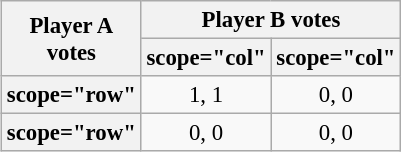<table class="wikitable floatright" style="text-align:center; font-size:95%; margin-left:1em; margin-bottom:1ex">
<tr>
<th scope="col" rowspan="2">Player A<br> votes</th>
<th scope="row" colspan="2">Player B votes</th>
</tr>
<tr>
<th>scope="col" </th>
<th>scope="col" </th>
</tr>
<tr>
<th>scope="row" </th>
<td>1, 1</td>
<td>0, 0</td>
</tr>
<tr>
<th>scope="row" </th>
<td>0, 0</td>
<td>0, 0</td>
</tr>
</table>
